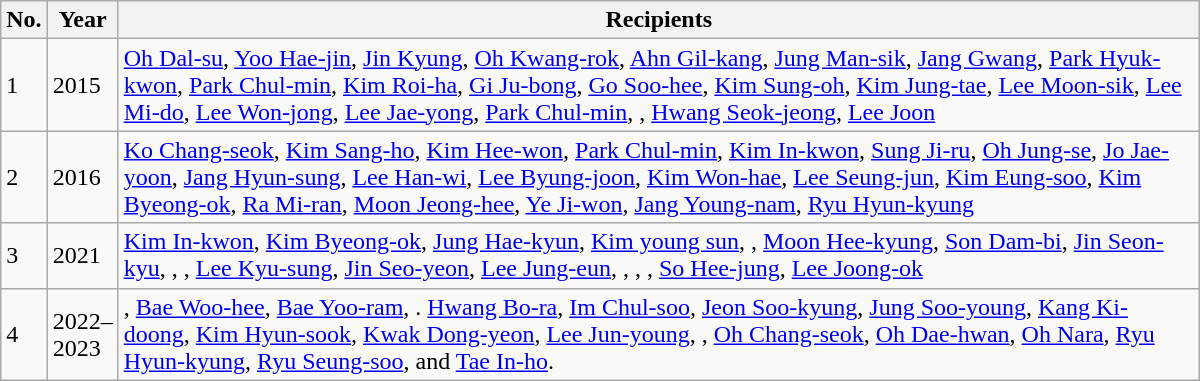<table class="wikitable" style="width:800px">
<tr>
<th width=10>No.</th>
<th width=10>Year</th>
<th>Recipients</th>
</tr>
<tr>
<td>1</td>
<td>2015</td>
<td><a href='#'>Oh Dal-su</a>, <a href='#'>Yoo Hae-jin</a>, <a href='#'>Jin Kyung</a>, <a href='#'>Oh Kwang-rok</a>, <a href='#'>Ahn Gil-kang</a>, <a href='#'>Jung Man-sik</a>, <a href='#'>Jang Gwang</a>, <a href='#'>Park Hyuk-kwon</a>, <a href='#'>Park Chul-min</a>, <a href='#'>Kim Roi-ha</a>, <a href='#'>Gi Ju-bong</a>, <a href='#'>Go Soo-hee</a>, <a href='#'>Kim Sung-oh</a>, <a href='#'>Kim Jung-tae</a>, <a href='#'>Lee Moon-sik</a>, <a href='#'>Lee Mi-do</a>, <a href='#'>Lee Won-jong</a>, <a href='#'>Lee Jae-yong</a>, <a href='#'>Park Chul-min</a>, , <a href='#'>Hwang Seok-jeong</a>, <a href='#'>Lee Joon</a></td>
</tr>
<tr>
<td>2</td>
<td>2016</td>
<td><a href='#'>Ko Chang-seok</a>, <a href='#'>Kim Sang-ho</a>, <a href='#'>Kim Hee-won</a>, <a href='#'>Park Chul-min</a>, <a href='#'>Kim In-kwon</a>, <a href='#'>Sung Ji-ru</a>, <a href='#'>Oh Jung-se</a>, <a href='#'>Jo Jae-yoon</a>, <a href='#'>Jang Hyun-sung</a>, <a href='#'>Lee Han-wi</a>, <a href='#'>Lee Byung-joon</a>, <a href='#'>Kim Won-hae</a>, <a href='#'>Lee Seung-jun</a>, <a href='#'>Kim Eung-soo</a>, <a href='#'>Kim Byeong-ok</a>, <a href='#'>Ra Mi-ran</a>, <a href='#'>Moon Jeong-hee</a>, <a href='#'>Ye Ji-won</a>, <a href='#'>Jang Young-nam</a>, <a href='#'>Ryu Hyun-kyung</a></td>
</tr>
<tr>
<td>3</td>
<td>2021</td>
<td><a href='#'>Kim In-kwon</a>, <a href='#'>Kim Byeong-ok</a>, <a href='#'>Jung Hae-kyun</a>, <a href='#'>Kim young sun</a>, , <a href='#'>Moon Hee-kyung</a>, <a href='#'>Son Dam-bi</a>, <a href='#'>Jin Seon-kyu</a>, , , <a href='#'>Lee Kyu-sung</a>, <a href='#'>Jin Seo-yeon</a>, <a href='#'>Lee Jung-eun</a>, , , , <a href='#'>So Hee-jung</a>, <a href='#'>Lee Joong-ok</a></td>
</tr>
<tr>
<td>4</td>
<td>2022–2023</td>
<td>, <a href='#'>Bae Woo-hee</a>, <a href='#'>Bae Yoo-ram</a>, . <a href='#'>Hwang Bo-ra</a>, <a href='#'>Im Chul-soo</a>, <a href='#'>Jeon Soo-kyung</a>, <a href='#'>Jung Soo-young</a>, <a href='#'>Kang Ki-doong</a>, <a href='#'>Kim Hyun-sook</a>, <a href='#'>Kwak Dong-yeon</a>, <a href='#'>Lee Jun-young</a>, , <a href='#'>Oh Chang-seok</a>, <a href='#'>Oh Dae-hwan</a>, <a href='#'>Oh Nara</a>, <a href='#'>Ryu Hyun-kyung</a>, <a href='#'>Ryu Seung-soo</a>, and <a href='#'>Tae In-ho</a>.</td>
</tr>
</table>
